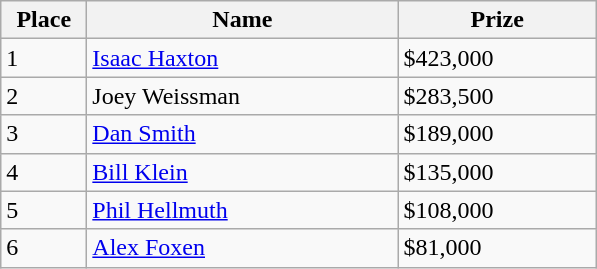<table class="wikitable">
<tr>
<th width="50">Place</th>
<th width="200">Name</th>
<th width="125">Prize</th>
</tr>
<tr>
<td>1</td>
<td> <a href='#'>Isaac Haxton</a></td>
<td>$423,000</td>
</tr>
<tr>
<td>2</td>
<td> Joey Weissman</td>
<td>$283,500</td>
</tr>
<tr>
<td>3</td>
<td> <a href='#'>Dan Smith</a></td>
<td>$189,000</td>
</tr>
<tr>
<td>4</td>
<td> <a href='#'>Bill Klein</a></td>
<td>$135,000</td>
</tr>
<tr>
<td>5</td>
<td> <a href='#'>Phil Hellmuth</a></td>
<td>$108,000</td>
</tr>
<tr>
<td>6</td>
<td> <a href='#'>Alex Foxen</a></td>
<td>$81,000</td>
</tr>
</table>
